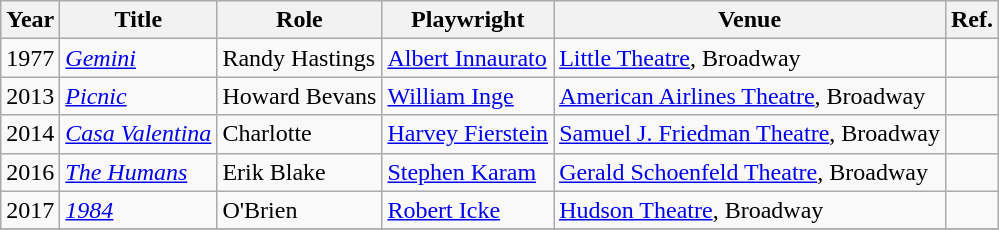<table class="wikitable sortable">
<tr>
<th>Year</th>
<th>Title</th>
<th>Role</th>
<th>Playwright</th>
<th>Venue</th>
<th class=unsortable>Ref.</th>
</tr>
<tr>
<td>1977</td>
<td><em><a href='#'>Gemini</a></em></td>
<td>Randy Hastings</td>
<td><a href='#'>Albert Innaurato</a></td>
<td><a href='#'>Little Theatre</a>, Broadway</td>
<td></td>
</tr>
<tr>
<td>2013</td>
<td><em><a href='#'>Picnic</a></em></td>
<td>Howard Bevans</td>
<td><a href='#'>William Inge</a></td>
<td><a href='#'>American Airlines Theatre</a>, Broadway</td>
<td></td>
</tr>
<tr>
<td>2014</td>
<td><em><a href='#'>Casa Valentina</a></em></td>
<td>Charlotte</td>
<td><a href='#'>Harvey Fierstein</a></td>
<td><a href='#'>Samuel J. Friedman Theatre</a>, Broadway</td>
<td></td>
</tr>
<tr>
<td>2016</td>
<td><em><a href='#'>The Humans</a></em></td>
<td>Erik Blake</td>
<td><a href='#'>Stephen Karam</a></td>
<td><a href='#'>Gerald Schoenfeld Theatre</a>, Broadway</td>
<td></td>
</tr>
<tr>
<td>2017</td>
<td><em><a href='#'>1984</a></em></td>
<td>O'Brien</td>
<td><a href='#'>Robert Icke</a></td>
<td><a href='#'>Hudson Theatre</a>, Broadway</td>
<td></td>
</tr>
<tr>
</tr>
</table>
